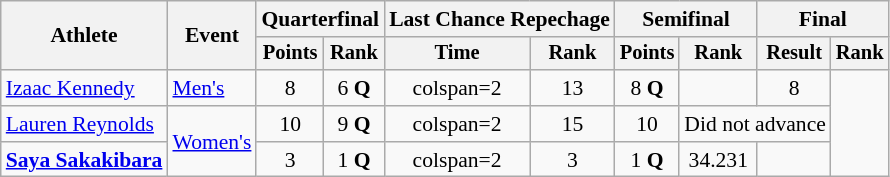<table class=wikitable style=font-size:90%;text-align:center>
<tr>
<th rowspan=2>Athlete</th>
<th rowspan=2>Event</th>
<th colspan=2>Quarterfinal</th>
<th colspan=2>Last Chance Repechage</th>
<th colspan=2>Semifinal</th>
<th colspan=2>Final</th>
</tr>
<tr style=font-size:95%>
<th>Points</th>
<th>Rank</th>
<th>Time</th>
<th>Rank</th>
<th>Points</th>
<th>Rank</th>
<th>Result</th>
<th>Rank</th>
</tr>
<tr>
<td align=left><a href='#'>Izaac Kennedy</a></td>
<td align=left><a href='#'>Men's</a></td>
<td>8</td>
<td>6 <strong>Q</strong></td>
<td>colspan=2 </td>
<td>13</td>
<td>8 <strong>Q</strong></td>
<td></td>
<td>8</td>
</tr>
<tr>
<td align=left><a href='#'>Lauren Reynolds</a></td>
<td align=left rowspan=2><a href='#'>Women's</a></td>
<td>10</td>
<td>9 <strong>Q</strong></td>
<td>colspan=2 </td>
<td>15</td>
<td>10</td>
<td colspan=2>Did not advance</td>
</tr>
<tr>
<td align=left><strong><a href='#'>Saya Sakakibara</a></strong></td>
<td>3</td>
<td>1 <strong>Q</strong></td>
<td>colspan=2 </td>
<td>3</td>
<td>1 <strong>Q</strong></td>
<td>34.231</td>
<td></td>
</tr>
</table>
